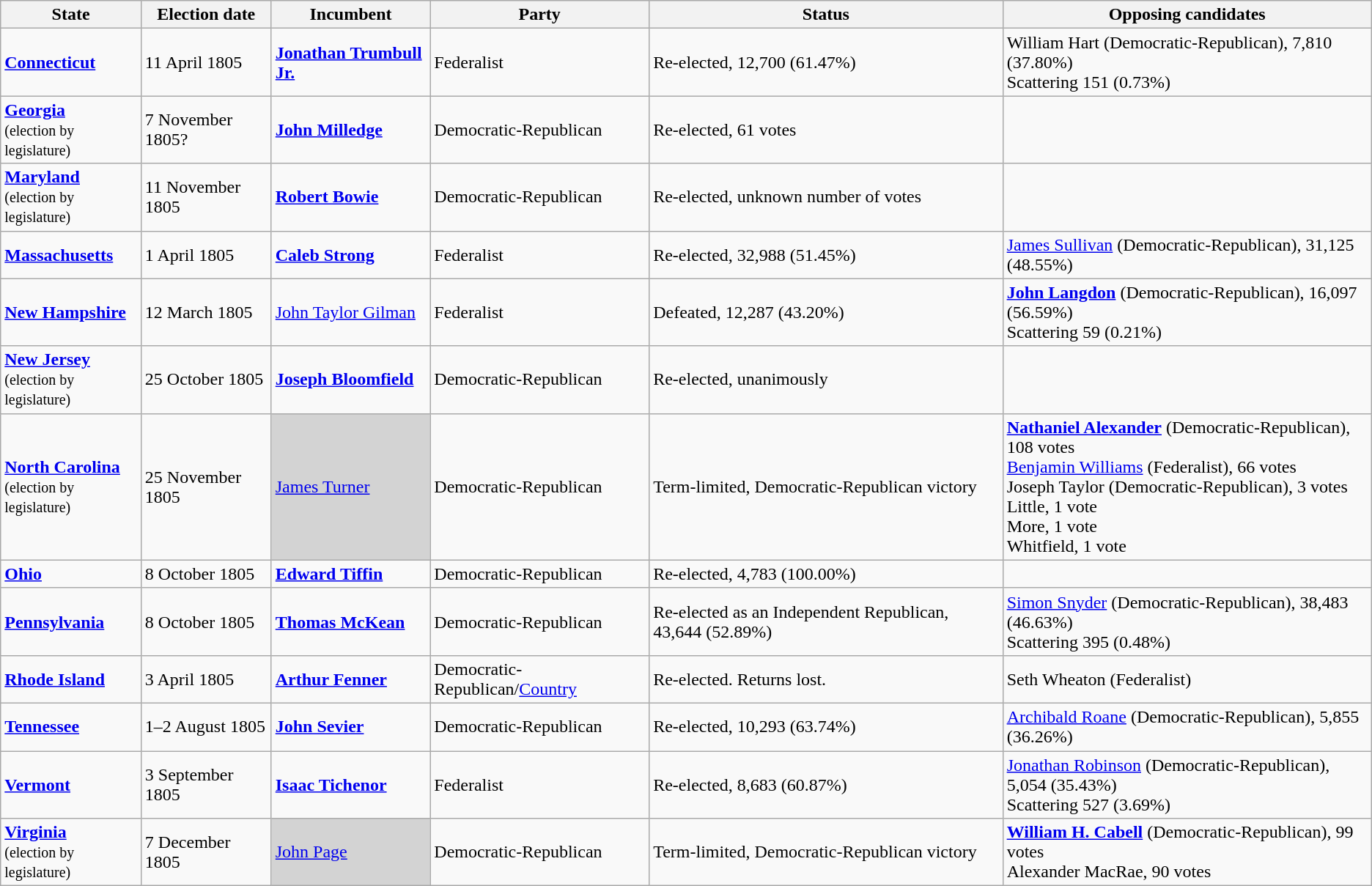<table class="wikitable">
<tr>
<th>State</th>
<th>Election date</th>
<th>Incumbent</th>
<th>Party</th>
<th>Status</th>
<th>Opposing candidates</th>
</tr>
<tr>
<td><strong><a href='#'>Connecticut</a></strong></td>
<td>11 April 1805</td>
<td><strong><a href='#'>Jonathan Trumbull Jr.</a></strong></td>
<td>Federalist</td>
<td>Re-elected, 12,700 (61.47%)</td>
<td>William Hart (Democratic-Republican), 7,810 (37.80%)<br>Scattering 151 (0.73%)<br></td>
</tr>
<tr>
<td><strong><a href='#'>Georgia</a></strong><br><small>(election by legislature)</small></td>
<td>7 November 1805?</td>
<td><strong><a href='#'>John Milledge</a></strong></td>
<td>Democratic-Republican</td>
<td>Re-elected, 61 votes<br></td>
<td></td>
</tr>
<tr>
<td><strong><a href='#'>Maryland</a></strong><br><small>(election by legislature)</small></td>
<td>11 November 1805</td>
<td><strong><a href='#'>Robert Bowie</a></strong></td>
<td>Democratic-Republican</td>
<td>Re-elected, unknown number of votes<br></td>
<td></td>
</tr>
<tr>
<td><strong><a href='#'>Massachusetts</a></strong></td>
<td>1 April 1805</td>
<td><strong><a href='#'>Caleb Strong</a></strong></td>
<td>Federalist</td>
<td>Re-elected, 32,988 (51.45%)</td>
<td><a href='#'>James Sullivan</a> (Democratic-Republican), 31,125 (48.55%)<br></td>
</tr>
<tr>
<td><strong><a href='#'>New Hampshire</a></strong></td>
<td>12 March 1805</td>
<td><a href='#'>John Taylor Gilman</a></td>
<td>Federalist</td>
<td>Defeated, 12,287 (43.20%)</td>
<td><strong><a href='#'>John Langdon</a></strong> (Democratic-Republican), 16,097 (56.59%)<br>Scattering 59 (0.21%)<br></td>
</tr>
<tr>
<td><strong><a href='#'>New Jersey</a></strong><br><small>(election by legislature)</small></td>
<td>25 October 1805</td>
<td><strong><a href='#'>Joseph Bloomfield</a></strong></td>
<td>Democratic-Republican</td>
<td>Re-elected, unanimously<br></td>
<td></td>
</tr>
<tr>
<td><strong><a href='#'>North Carolina</a></strong><br><small>(election by legislature)</small></td>
<td>25 November 1805</td>
<td bgcolor="lightgrey"><a href='#'>James Turner</a></td>
<td>Democratic-Republican</td>
<td>Term-limited, Democratic-Republican victory</td>
<td><strong><a href='#'>Nathaniel Alexander</a></strong> (Democratic-Republican), 108 votes<br><a href='#'>Benjamin Williams</a> (Federalist), 66 votes<br>Joseph Taylor (Democratic-Republican), 3 votes<br>Little, 1 vote<br>More, 1 vote<br>Whitfield, 1 vote<br></td>
</tr>
<tr>
<td><strong><a href='#'>Ohio</a></strong></td>
<td>8 October 1805</td>
<td><strong><a href='#'>Edward Tiffin</a></strong></td>
<td>Democratic-Republican</td>
<td>Re-elected, 4,783 (100.00%)<br></td>
<td></td>
</tr>
<tr>
<td><strong><a href='#'>Pennsylvania</a></strong></td>
<td>8 October 1805</td>
<td><strong><a href='#'>Thomas McKean</a></strong></td>
<td>Democratic-Republican</td>
<td>Re-elected as an Independent Republican, 43,644 (52.89%)</td>
<td><a href='#'>Simon Snyder</a> (Democratic-Republican), 38,483 (46.63%)<br>Scattering 395 (0.48%)<br></td>
</tr>
<tr>
<td><strong><a href='#'>Rhode Island</a></strong></td>
<td>3 April 1805</td>
<td><strong><a href='#'>Arthur Fenner</a></strong></td>
<td>Democratic-Republican/<a href='#'>Country</a></td>
<td>Re-elected. Returns lost.</td>
<td>Seth Wheaton (Federalist)<br></td>
</tr>
<tr>
<td><strong><a href='#'>Tennessee</a></strong></td>
<td>1–2 August 1805</td>
<td><strong><a href='#'>John Sevier</a></strong></td>
<td>Democratic-Republican</td>
<td>Re-elected, 10,293 (63.74%)</td>
<td><a href='#'>Archibald Roane</a> (Democratic-Republican), 5,855 (36.26%)<br></td>
</tr>
<tr>
<td><strong><a href='#'>Vermont</a></strong></td>
<td>3 September 1805</td>
<td><strong><a href='#'>Isaac Tichenor</a></strong></td>
<td>Federalist</td>
<td>Re-elected, 8,683 (60.87%)</td>
<td><a href='#'>Jonathan Robinson</a> (Democratic-Republican), 5,054 (35.43%)<br>Scattering 527 (3.69%)<br></td>
</tr>
<tr>
<td><strong><a href='#'>Virginia</a></strong><br><small>(election by legislature)</small></td>
<td>7 December 1805</td>
<td bgcolor="lightgrey"><a href='#'>John Page</a></td>
<td>Democratic-Republican</td>
<td>Term-limited, Democratic-Republican victory</td>
<td><strong><a href='#'>William H. Cabell</a></strong> (Democratic-Republican), 99 votes<br>Alexander MacRae, 90 votes<br></td>
</tr>
</table>
